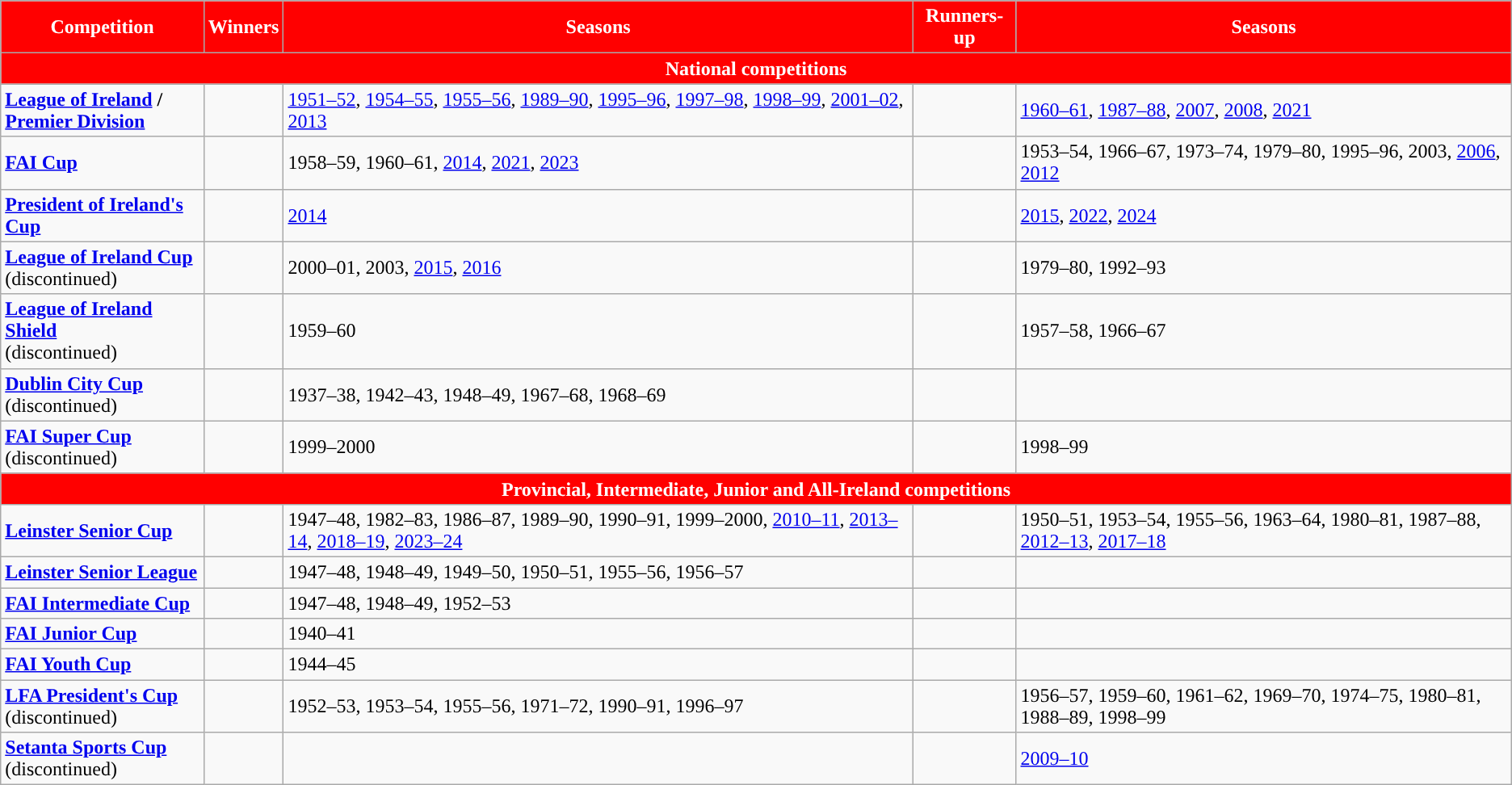<table class="wikitable">
<tr>
<th style="color:white; background:red">Competition</th>
<th style="color:white; background:red">Winners</th>
<th style="color:white; background:red">Seasons</th>
<th style="color:white; background:red">Runners-up</th>
<th style="color:white; background:red">Seasons</th>
</tr>
<tr>
<th Colspan="5" style="color:white; background:red"><strong>National competitions</strong></th>
</tr>
<tr>
<td><strong><a href='#'>League of Ireland</a> / <br><a href='#'>Premier Division</a></strong></td>
<td></td>
<td><a href='#'>1951–52</a>, <a href='#'>1954–55</a>, <a href='#'>1955–56</a>, <a href='#'>1989–90</a>, <a href='#'>1995–96</a>, <a href='#'>1997–98</a>, <a href='#'>1998–99</a>, <a href='#'>2001–02</a>, <a href='#'>2013</a></td>
<td></td>
<td><a href='#'>1960–61</a>, <a href='#'>1987–88</a>, <a href='#'>2007</a>, <a href='#'>2008</a>, <a href='#'>2021</a></td>
</tr>
<tr>
<td><strong><a href='#'>FAI Cup</a></strong></td>
<td></td>
<td>1958–59, 1960–61, <a href='#'>2014</a>, <a href='#'>2021</a>, <a href='#'>2023</a></td>
<td></td>
<td>1953–54, 1966–67, 1973–74, 1979–80, 1995–96, 2003, <a href='#'>2006</a>, <a href='#'>2012</a></td>
</tr>
<tr>
<td><strong><a href='#'>President of Ireland's Cup</a></strong></td>
<td></td>
<td><a href='#'>2014</a></td>
<td></td>
<td><a href='#'>2015</a>, <a href='#'>2022</a>, <a href='#'>2024</a></td>
</tr>
<tr>
<td><strong><a href='#'>League of Ireland Cup</a></strong><br>(discontinued)</td>
<td></td>
<td>2000–01, 2003, <a href='#'>2015</a>, <a href='#'>2016</a></td>
<td></td>
<td>1979–80, 1992–93</td>
</tr>
<tr>
<td><strong><a href='#'>League of Ireland Shield</a></strong><br>(discontinued)</td>
<td></td>
<td>1959–60</td>
<td></td>
<td>1957–58, 1966–67</td>
</tr>
<tr>
<td><strong><a href='#'>Dublin City Cup</a></strong><br>(discontinued)</td>
<td></td>
<td>1937–38, 1942–43, 1948–49, 1967–68, 1968–69</td>
<td></td>
<td></td>
</tr>
<tr>
<td><strong><a href='#'>FAI Super Cup</a></strong><br>(discontinued)</td>
<td></td>
<td>1999–2000</td>
<td></td>
<td>1998–99</td>
</tr>
<tr>
<th Colspan="5" style="color:white; background:red"><strong>Provincial, Intermediate, Junior and All-Ireland competitions</strong></th>
</tr>
<tr>
<td><strong><a href='#'>Leinster Senior Cup</a></strong></td>
<td></td>
<td>1947–48, 1982–83, 1986–87, 1989–90, 1990–91, 1999–2000, <a href='#'>2010–11</a>, <a href='#'>2013–14</a>, <a href='#'>2018–19</a>, <a href='#'>2023–24</a></td>
<td></td>
<td>1950–51, 1953–54, 1955–56, 1963–64, 1980–81, 1987–88, <a href='#'>2012–13</a>, <a href='#'>2017–18</a></td>
</tr>
<tr>
<td><strong><a href='#'>Leinster Senior League</a></strong></td>
<td></td>
<td>1947–48, 1948–49, 1949–50, 1950–51, 1955–56, 1956–57</td>
<td></td>
<td></td>
</tr>
<tr>
<td><strong><a href='#'>FAI Intermediate Cup</a></strong></td>
<td></td>
<td>1947–48, 1948–49, 1952–53</td>
<td></td>
<td></td>
</tr>
<tr>
<td><strong><a href='#'>FAI Junior Cup</a></strong></td>
<td></td>
<td>1940–41</td>
<td></td>
<td></td>
</tr>
<tr>
<td><strong><a href='#'>FAI Youth Cup</a></strong></td>
<td></td>
<td>1944–45</td>
<td></td>
<td></td>
</tr>
<tr>
<td><strong><a href='#'>LFA President's Cup</a></strong><br>(discontinued)</td>
<td></td>
<td>1952–53, 1953–54, 1955–56, 1971–72, 1990–91, 1996–97</td>
<td></td>
<td>1956–57, 1959–60, 1961–62, 1969–70, 1974–75, 1980–81, 1988–89, 1998–99</td>
</tr>
<tr>
<td><strong><a href='#'>Setanta Sports Cup</a></strong><br>(discontinued)</td>
<td></td>
<td></td>
<td></td>
<td><a href='#'>2009–10</a></td>
</tr>
</table>
